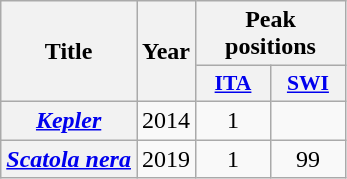<table class="wikitable plainrowheaders" style="text-align:center">
<tr>
<th scope="col" rowspan="2">Title</th>
<th scope="col" rowspan="2">Year</th>
<th scope="col" colspan="2">Peak positions</th>
</tr>
<tr>
<th scope="col" style="width:3em;font-size:90%;"><a href='#'>ITA</a><br></th>
<th scope="col" style="width:3em;font-size:90%;"><a href='#'>SWI</a><br></th>
</tr>
<tr>
<th scope="row"><em><a href='#'>Kepler</a></em></th>
<td>2014</td>
<td>1</td>
<td></td>
</tr>
<tr>
<th scope="row"><em><a href='#'>Scatola nera</a></em></th>
<td>2019</td>
<td>1</td>
<td>99</td>
</tr>
</table>
